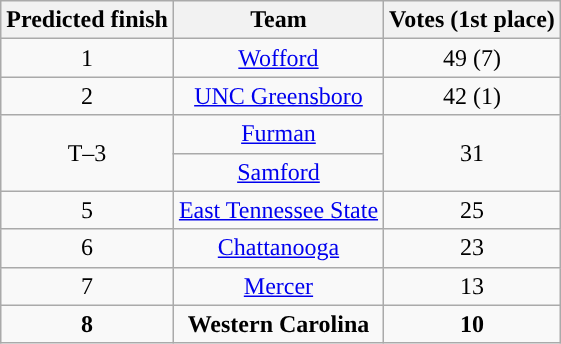<table class="wikitable" border="1">
<tr align=center>
<th>Predicted finish</th>
<th>Team</th>
<th>Votes (1st place)</th>
</tr>
<tr align="center">
<td>1</td>
<td><a href='#'>Wofford</a></td>
<td>49 (7)</td>
</tr>
<tr align="center">
<td>2</td>
<td><a href='#'>UNC Greensboro</a></td>
<td>42 (1)</td>
</tr>
<tr align="center">
<td rowspan=2>T–3</td>
<td><a href='#'>Furman</a></td>
<td rowspan=2>31</td>
</tr>
<tr align="center">
<td><a href='#'>Samford</a></td>
</tr>
<tr align="center">
<td>5</td>
<td><a href='#'>East Tennessee State</a></td>
<td>25</td>
</tr>
<tr align="center">
<td>6</td>
<td><a href='#'>Chattanooga</a></td>
<td>23</td>
</tr>
<tr align="center">
<td>7</td>
<td><a href='#'>Mercer</a></td>
<td>13</td>
</tr>
<tr align="center">
<td><strong>8</strong></td>
<td><strong>Western Carolina</strong></td>
<td><strong>10</strong></td>
</tr>
</table>
